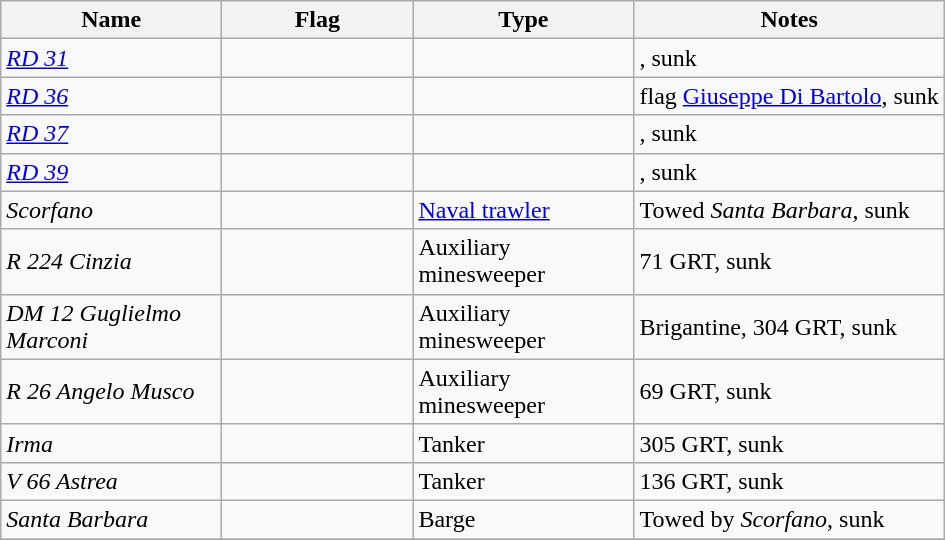<table class="wikitable sortable">
<tr>
<th scope="col" width="140px">Name</th>
<th scope="col" width="120px">Flag</th>
<th scope="col" width="140px">Type</th>
<th>Notes</th>
</tr>
<tr>
<td align="left"><a href='#'><em>RD 31</em></a></td>
<td align="left"></td>
<td align="left"></td>
<td align="left">, sunk</td>
</tr>
<tr>
<td align="left"><a href='#'><em>RD 36</em></a></td>
<td align="left"></td>
<td align="left"></td>
<td align="left"> flag <a href='#'>Giuseppe Di Bartolo</a>, sunk</td>
</tr>
<tr>
<td align="left"><a href='#'><em>RD 37</em></a></td>
<td align="left"></td>
<td align="left"></td>
<td align="left">, sunk</td>
</tr>
<tr>
<td align="left"><a href='#'><em>RD 39</em></a></td>
<td align="left"></td>
<td align="left"></td>
<td align="left">, sunk</td>
</tr>
<tr>
<td align="left"><em>Scorfano</em></td>
<td align="left"></td>
<td align="left"><a href='#'>Naval trawler</a></td>
<td align="left">Towed <em>Santa Barbara</em>, sunk</td>
</tr>
<tr>
<td align="left"><em>R 224 Cinzia</em></td>
<td align="left"></td>
<td align="left">Auxiliary minesweeper</td>
<td align="left">71 GRT, sunk</td>
</tr>
<tr>
<td align="left"><em>DM 12 Guglielmo Marconi</em></td>
<td align="left"></td>
<td align="left">Auxiliary minesweeper</td>
<td align="left">Brigantine, 304 GRT, sunk</td>
</tr>
<tr>
<td align="left"><em>R 26 Angelo Musco</em></td>
<td align="left"></td>
<td align="left">Auxiliary minesweeper</td>
<td align="left">69 GRT, sunk</td>
</tr>
<tr>
<td align="left"><em>Irma</em></td>
<td align="left"></td>
<td align="left">Tanker</td>
<td align="left">305 GRT, sunk</td>
</tr>
<tr>
<td align="left"><em>V 66 Astrea</em></td>
<td align="left"></td>
<td align="left">Tanker</td>
<td align="left">136 GRT, sunk</td>
</tr>
<tr>
<td align="left"><em>Santa Barbara</em></td>
<td align="left"></td>
<td align="left">Barge</td>
<td align="left">Towed by <em>Scorfano</em>, sunk</td>
</tr>
<tr>
</tr>
</table>
